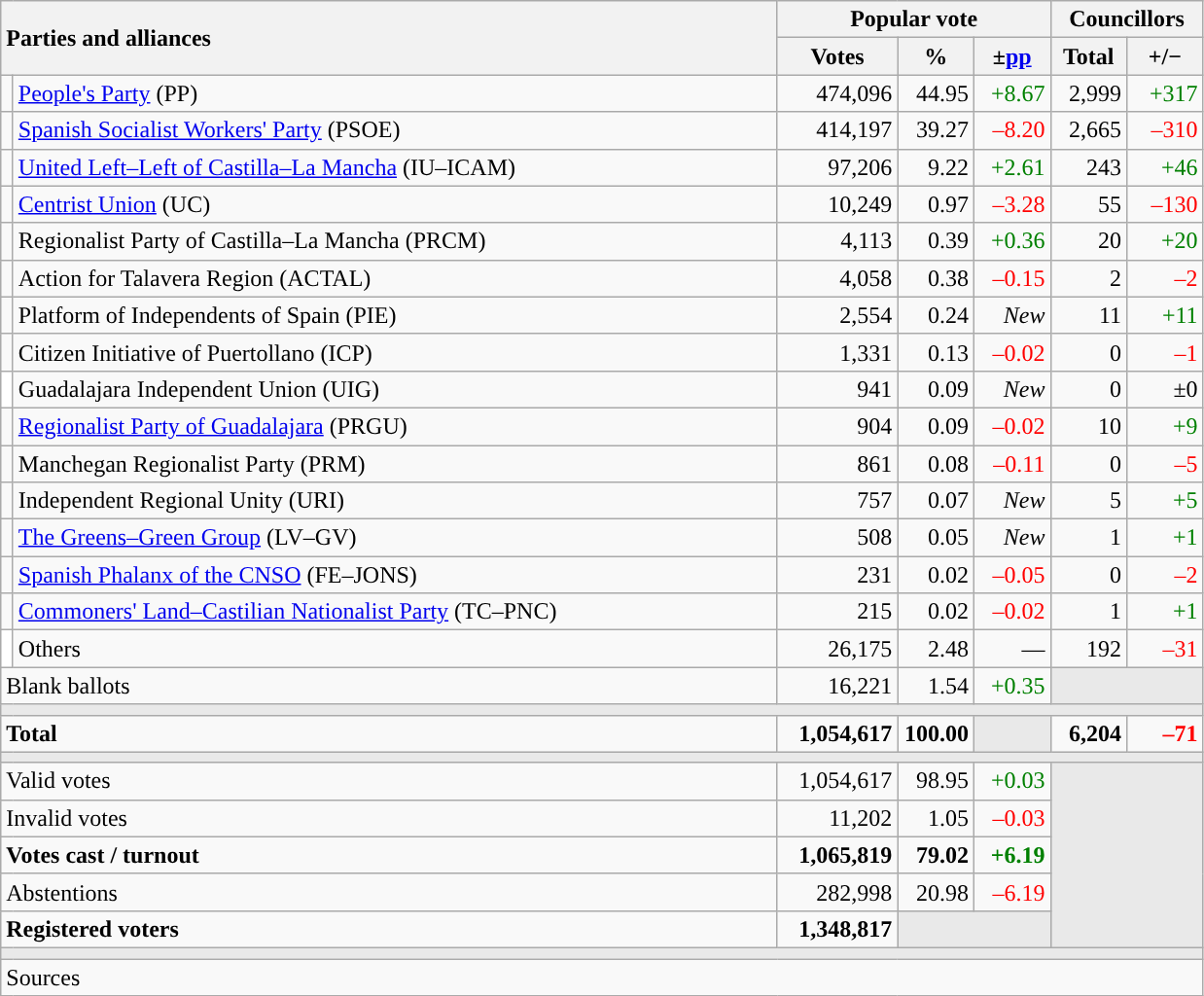<table class="wikitable" style="text-align:right;">
<tr>
<th style="text-align:left;" rowspan="2" colspan="2" width="525">Parties and alliances</th>
<th colspan="3">Popular vote</th>
<th colspan="2">Councillors</th>
</tr>
<tr>
<th width="75">Votes</th>
<th width="45">%</th>
<th width="45">±<a href='#'>pp</a></th>
<th width="45">Total</th>
<th width="45">+/−</th>
</tr>
<tr>
<td width="1" style="color:inherit;background:"></td>
<td align="left"><a href='#'>People's Party</a> (PP)</td>
<td>474,096</td>
<td>44.95</td>
<td style="color:green;">+8.67</td>
<td>2,999</td>
<td style="color:green;">+317</td>
</tr>
<tr>
<td style="color:inherit;background:"></td>
<td align="left"><a href='#'>Spanish Socialist Workers' Party</a> (PSOE)</td>
<td>414,197</td>
<td>39.27</td>
<td style="color:red;">–8.20</td>
<td>2,665</td>
<td style="color:red;">–310</td>
</tr>
<tr>
<td style="color:inherit;background:"></td>
<td align="left"><a href='#'>United Left–Left of Castilla–La Mancha</a> (IU–ICAM)</td>
<td>97,206</td>
<td>9.22</td>
<td style="color:green;">+2.61</td>
<td>243</td>
<td style="color:green;">+46</td>
</tr>
<tr>
<td style="color:inherit;background:"></td>
<td align="left"><a href='#'>Centrist Union</a> (UC)</td>
<td>10,249</td>
<td>0.97</td>
<td style="color:red;">–3.28</td>
<td>55</td>
<td style="color:red;">–130</td>
</tr>
<tr>
<td style="color:inherit;background:"></td>
<td align="left">Regionalist Party of Castilla–La Mancha (PRCM)</td>
<td>4,113</td>
<td>0.39</td>
<td style="color:green;">+0.36</td>
<td>20</td>
<td style="color:green;">+20</td>
</tr>
<tr>
<td style="color:inherit;background:"></td>
<td align="left">Action for Talavera Region (ACTAL)</td>
<td>4,058</td>
<td>0.38</td>
<td style="color:red;">–0.15</td>
<td>2</td>
<td style="color:red;">–2</td>
</tr>
<tr>
<td style="color:inherit;background:"></td>
<td align="left">Platform of Independents of Spain (PIE)</td>
<td>2,554</td>
<td>0.24</td>
<td><em>New</em></td>
<td>11</td>
<td style="color:green;">+11</td>
</tr>
<tr>
<td style="color:inherit;background:"></td>
<td align="left">Citizen Initiative of Puertollano (ICP)</td>
<td>1,331</td>
<td>0.13</td>
<td style="color:red;">–0.02</td>
<td>0</td>
<td style="color:red;">–1</td>
</tr>
<tr>
<td bgcolor="white"></td>
<td align="left">Guadalajara Independent Union (UIG)</td>
<td>941</td>
<td>0.09</td>
<td><em>New</em></td>
<td>0</td>
<td>±0</td>
</tr>
<tr>
<td style="color:inherit;background:"></td>
<td align="left"><a href='#'>Regionalist Party of Guadalajara</a> (PRGU)</td>
<td>904</td>
<td>0.09</td>
<td style="color:red;">–0.02</td>
<td>10</td>
<td style="color:green;">+9</td>
</tr>
<tr>
<td style="color:inherit;background:"></td>
<td align="left">Manchegan Regionalist Party (PRM)</td>
<td>861</td>
<td>0.08</td>
<td style="color:red;">–0.11</td>
<td>0</td>
<td style="color:red;">–5</td>
</tr>
<tr>
<td style="color:inherit;background:"></td>
<td align="left">Independent Regional Unity (URI)</td>
<td>757</td>
<td>0.07</td>
<td><em>New</em></td>
<td>5</td>
<td style="color:green;">+5</td>
</tr>
<tr>
<td style="color:inherit;background:"></td>
<td align="left"><a href='#'>The Greens–Green Group</a> (LV–GV)</td>
<td>508</td>
<td>0.05</td>
<td><em>New</em></td>
<td>1</td>
<td style="color:green;">+1</td>
</tr>
<tr>
<td style="color:inherit;background:"></td>
<td align="left"><a href='#'>Spanish Phalanx of the CNSO</a> (FE–JONS)</td>
<td>231</td>
<td>0.02</td>
<td style="color:red;">–0.05</td>
<td>0</td>
<td style="color:red;">–2</td>
</tr>
<tr>
<td style="color:inherit;background:"></td>
<td align="left"><a href='#'>Commoners' Land–Castilian Nationalist Party</a> (TC–PNC)</td>
<td>215</td>
<td>0.02</td>
<td style="color:red;">–0.02</td>
<td>1</td>
<td style="color:green;">+1</td>
</tr>
<tr>
<td bgcolor="white"></td>
<td align="left">Others</td>
<td>26,175</td>
<td>2.48</td>
<td>—</td>
<td>192</td>
<td style="color:red;">–31</td>
</tr>
<tr>
<td align="left" colspan="2">Blank ballots</td>
<td>16,221</td>
<td>1.54</td>
<td style="color:green;">+0.35</td>
<td bgcolor="#E9E9E9" colspan="2"></td>
</tr>
<tr>
<td colspan="7" bgcolor="#E9E9E9"></td>
</tr>
<tr style="font-weight:bold;">
<td align="left" colspan="2">Total</td>
<td>1,054,617</td>
<td>100.00</td>
<td bgcolor="#E9E9E9"></td>
<td>6,204</td>
<td style="color:red;">–71</td>
</tr>
<tr>
<td colspan="7" bgcolor="#E9E9E9"></td>
</tr>
<tr>
<td align="left" colspan="2">Valid votes</td>
<td>1,054,617</td>
<td>98.95</td>
<td style="color:green;">+0.03</td>
<td bgcolor="#E9E9E9" colspan="2" rowspan="5"></td>
</tr>
<tr>
<td align="left" colspan="2">Invalid votes</td>
<td>11,202</td>
<td>1.05</td>
<td style="color:red;">–0.03</td>
</tr>
<tr style="font-weight:bold;">
<td align="left" colspan="2">Votes cast / turnout</td>
<td>1,065,819</td>
<td>79.02</td>
<td style="color:green;">+6.19</td>
</tr>
<tr>
<td align="left" colspan="2">Abstentions</td>
<td>282,998</td>
<td>20.98</td>
<td style="color:red;">–6.19</td>
</tr>
<tr style="font-weight:bold;">
<td align="left" colspan="2">Registered voters</td>
<td>1,348,817</td>
<td bgcolor="#E9E9E9" colspan="2"></td>
</tr>
<tr>
<td colspan="7" bgcolor="#E9E9E9"></td>
</tr>
<tr>
<td align="left" colspan="7">Sources</td>
</tr>
</table>
